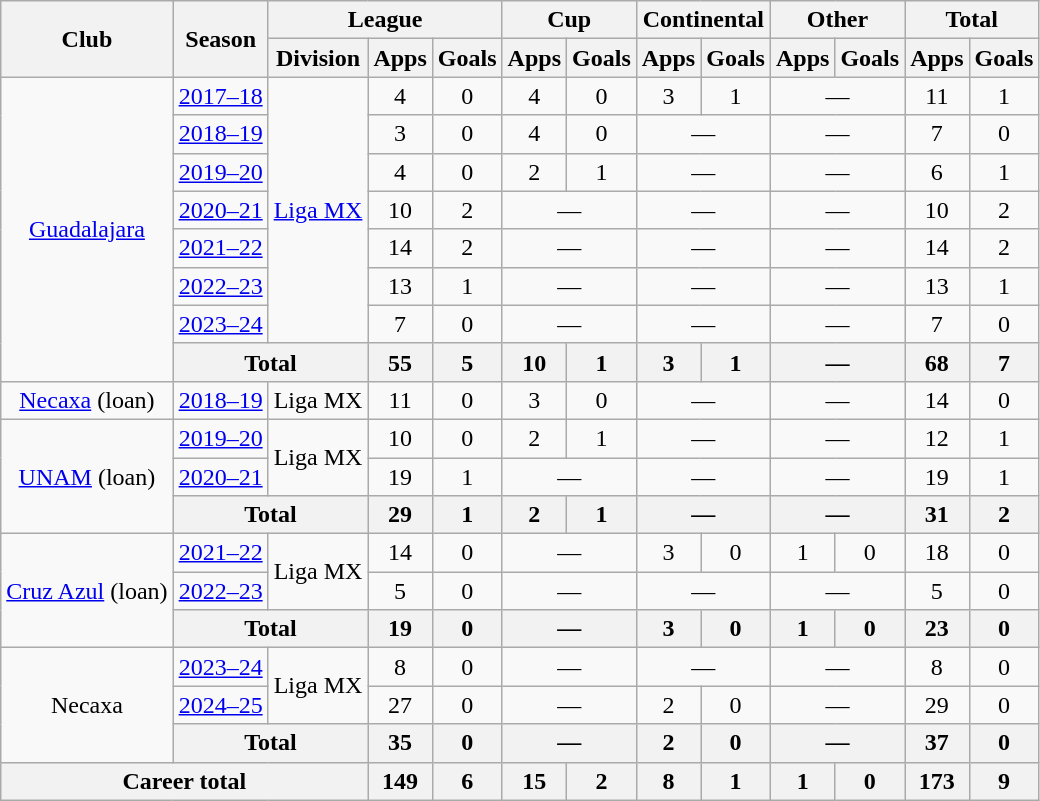<table class="wikitable" style="text-align:center">
<tr>
<th rowspan="2">Club</th>
<th rowspan="2">Season</th>
<th colspan="3">League</th>
<th colspan="2">Cup</th>
<th colspan="2">Continental</th>
<th colspan="2">Other</th>
<th colspan="2">Total</th>
</tr>
<tr>
<th>Division</th>
<th>Apps</th>
<th>Goals</th>
<th>Apps</th>
<th>Goals</th>
<th>Apps</th>
<th>Goals</th>
<th>Apps</th>
<th>Goals</th>
<th>Apps</th>
<th>Goals</th>
</tr>
<tr>
<td rowspan="8"><a href='#'>Guadalajara</a></td>
<td><a href='#'>2017–18</a></td>
<td rowspan="7"><a href='#'>Liga MX</a></td>
<td>4</td>
<td>0</td>
<td>4</td>
<td>0</td>
<td>3</td>
<td>1</td>
<td colspan=2>—</td>
<td>11</td>
<td>1</td>
</tr>
<tr>
<td><a href='#'>2018–19</a></td>
<td>3</td>
<td>0</td>
<td>4</td>
<td>0</td>
<td colspan=2>—</td>
<td colspan=2>—</td>
<td>7</td>
<td>0</td>
</tr>
<tr>
<td><a href='#'>2019–20</a></td>
<td>4</td>
<td>0</td>
<td>2</td>
<td>1</td>
<td colspan=2>—</td>
<td colspan=2>—</td>
<td>6</td>
<td>1</td>
</tr>
<tr>
<td><a href='#'>2020–21</a></td>
<td>10</td>
<td>2</td>
<td colspan=2>—</td>
<td colspan=2>—</td>
<td colspan=2>—</td>
<td>10</td>
<td>2</td>
</tr>
<tr>
<td><a href='#'>2021–22</a></td>
<td>14</td>
<td>2</td>
<td colspan=2>—</td>
<td colspan=2>—</td>
<td colspan=2>—</td>
<td>14</td>
<td>2</td>
</tr>
<tr>
<td><a href='#'>2022–23</a></td>
<td>13</td>
<td>1</td>
<td colspan=2>—</td>
<td colspan=2>—</td>
<td colspan=2>—</td>
<td>13</td>
<td>1</td>
</tr>
<tr>
<td><a href='#'>2023–24</a></td>
<td>7</td>
<td>0</td>
<td colspan=2>—</td>
<td colspan=2>—</td>
<td colspan=2>—</td>
<td>7</td>
<td>0</td>
</tr>
<tr>
<th colspan="2">Total</th>
<th>55</th>
<th>5</th>
<th>10</th>
<th>1</th>
<th>3</th>
<th>1</th>
<th colspan=2>—</th>
<th>68</th>
<th>7</th>
</tr>
<tr>
<td><a href='#'>Necaxa</a> (loan)</td>
<td><a href='#'>2018–19</a></td>
<td>Liga MX</td>
<td>11</td>
<td>0</td>
<td>3</td>
<td>0</td>
<td colspan=2>—</td>
<td colspan=2>—</td>
<td>14</td>
<td>0</td>
</tr>
<tr>
<td rowspan="3"><a href='#'>UNAM</a> (loan)</td>
<td><a href='#'>2019–20</a></td>
<td rowspan="2">Liga MX</td>
<td>10</td>
<td>0</td>
<td>2</td>
<td>1</td>
<td colspan=2>—</td>
<td colspan=2>—</td>
<td>12</td>
<td>1</td>
</tr>
<tr>
<td><a href='#'>2020–21</a></td>
<td>19</td>
<td>1</td>
<td colspan=2>—</td>
<td colspan=2>—</td>
<td colspan="2">—</td>
<td>19</td>
<td>1</td>
</tr>
<tr>
<th colspan="2">Total</th>
<th>29</th>
<th>1</th>
<th>2</th>
<th>1</th>
<th colspan=2>—</th>
<th colspan=2>—</th>
<th>31</th>
<th>2</th>
</tr>
<tr>
<td rowspan="3"><a href='#'>Cruz Azul</a> (loan)</td>
<td><a href='#'>2021–22</a></td>
<td rowspan="2">Liga MX</td>
<td>14</td>
<td>0</td>
<td colspan=2>—</td>
<td>3</td>
<td>0</td>
<td>1</td>
<td>0</td>
<td>18</td>
<td>0</td>
</tr>
<tr>
<td><a href='#'>2022–23</a></td>
<td>5</td>
<td>0</td>
<td colspan=2>—</td>
<td colspan=2>—</td>
<td colspan="2">—</td>
<td>5</td>
<td>0</td>
</tr>
<tr>
<th colspan="2">Total</th>
<th>19</th>
<th>0</th>
<th colspan=2>—</th>
<th>3</th>
<th>0</th>
<th>1</th>
<th>0</th>
<th>23</th>
<th>0</th>
</tr>
<tr>
<td rowspan="3">Necaxa</td>
<td><a href='#'>2023–24</a></td>
<td rowspan="2">Liga MX</td>
<td>8</td>
<td>0</td>
<td colspan="2">—</td>
<td colspan="2">—</td>
<td colspan="2">—</td>
<td>8</td>
<td>0</td>
</tr>
<tr>
<td><a href='#'>2024–25</a></td>
<td>27</td>
<td>0</td>
<td colspan="2">—</td>
<td>2</td>
<td>0</td>
<td colspan="2">—</td>
<td>29</td>
<td>0</td>
</tr>
<tr>
<th colspan="2">Total</th>
<th>35</th>
<th>0</th>
<th colspan="2">—</th>
<th>2</th>
<th>0</th>
<th colspan="2">—</th>
<th>37</th>
<th>0</th>
</tr>
<tr>
<th colspan="3">Career total</th>
<th>149</th>
<th>6</th>
<th>15</th>
<th>2</th>
<th>8</th>
<th>1</th>
<th>1</th>
<th>0</th>
<th>173</th>
<th>9</th>
</tr>
</table>
